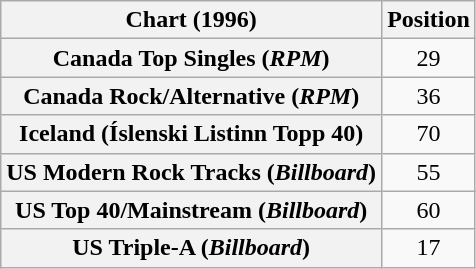<table class="wikitable sortable plainrowheaders" style="text-align:center">
<tr>
<th>Chart (1996)</th>
<th>Position</th>
</tr>
<tr>
<th scope="row">Canada Top Singles (<em>RPM</em>)</th>
<td>29</td>
</tr>
<tr>
<th scope="row">Canada Rock/Alternative (<em>RPM</em>)</th>
<td>36</td>
</tr>
<tr>
<th scope="row">Iceland (Íslenski Listinn Topp 40)</th>
<td>70</td>
</tr>
<tr>
<th scope="row">US Modern Rock Tracks (<em>Billboard</em>)</th>
<td>55</td>
</tr>
<tr>
<th scope="row">US Top 40/Mainstream (<em>Billboard</em>)</th>
<td>60</td>
</tr>
<tr>
<th scope="row">US Triple-A (<em>Billboard</em>)</th>
<td>17</td>
</tr>
</table>
